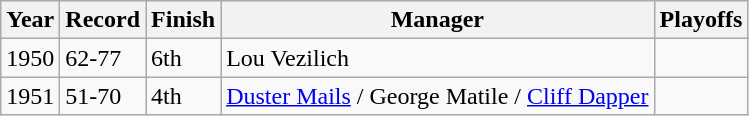<table class="wikitable">
<tr>
<th>Year</th>
<th>Record</th>
<th>Finish</th>
<th>Manager</th>
<th>Playoffs</th>
</tr>
<tr>
<td>1950</td>
<td>62-77</td>
<td>6th</td>
<td>Lou Vezilich</td>
<td></td>
</tr>
<tr>
<td>1951</td>
<td>51-70</td>
<td>4th</td>
<td><a href='#'>Duster Mails</a> / George Matile / <a href='#'>Cliff Dapper</a></td>
<td></td>
</tr>
</table>
